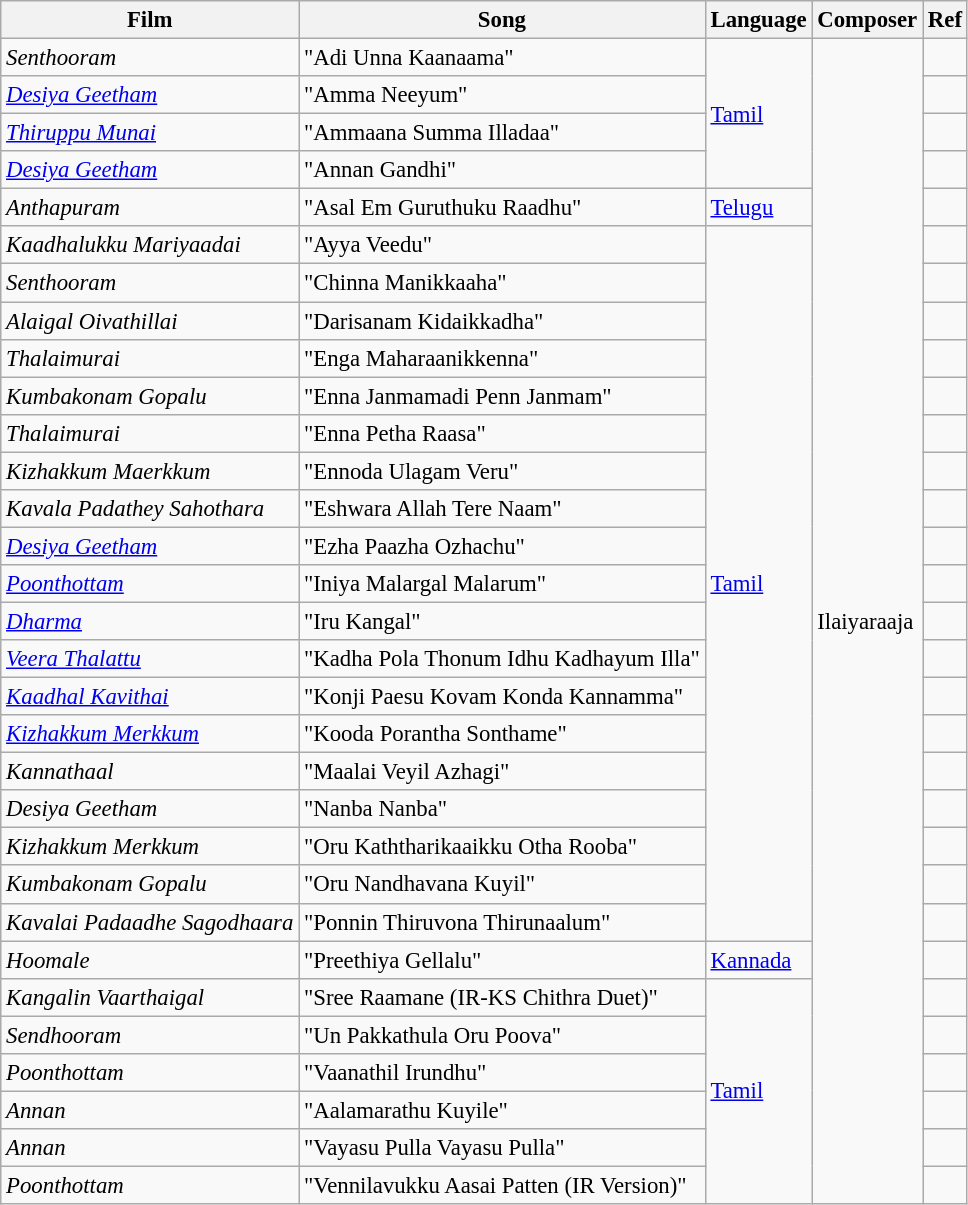<table class="wikitable sortable" style="font-size:95%;">
<tr>
<th>Film</th>
<th>Song</th>
<th>Language</th>
<th>Composer</th>
<th>Ref</th>
</tr>
<tr>
<td><em>Senthooram</em></td>
<td>"Adi Unna Kaanaama"</td>
<td rowspan="4"><a href='#'>Tamil</a></td>
<td rowspan="31">Ilaiyaraaja</td>
<td></td>
</tr>
<tr>
<td><em><a href='#'>Desiya Geetham</a></em></td>
<td>"Amma Neeyum"</td>
<td></td>
</tr>
<tr>
<td><em><a href='#'>Thiruppu Munai</a></em></td>
<td>"Ammaana Summa Illadaa"</td>
<td></td>
</tr>
<tr>
<td><em><a href='#'>Desiya Geetham</a></em></td>
<td>"Annan Gandhi"</td>
<td></td>
</tr>
<tr>
<td><em>Anthapuram</em></td>
<td>"Asal Em Guruthuku Raadhu"</td>
<td><a href='#'>Telugu</a></td>
<td></td>
</tr>
<tr>
<td><em>Kaadhalukku Mariyaadai</em></td>
<td>"Ayya Veedu"</td>
<td rowspan="19"><a href='#'>Tamil</a></td>
<td></td>
</tr>
<tr>
<td><em>Senthooram</em></td>
<td>"Chinna Manikkaaha"</td>
<td></td>
</tr>
<tr>
<td><em>Alaigal Oivathillai</em></td>
<td>"Darisanam Kidaikkadha"</td>
<td></td>
</tr>
<tr>
<td><em>Thalaimurai</em></td>
<td>"Enga Maharaanikkenna"</td>
<td></td>
</tr>
<tr>
<td><em>Kumbakonam Gopalu</em></td>
<td>"Enna Janmamadi Penn Janmam"</td>
<td></td>
</tr>
<tr>
<td><em>Thalaimurai</em></td>
<td>"Enna Petha Raasa"</td>
<td></td>
</tr>
<tr>
<td><em>Kizhakkum Maerkkum</em></td>
<td>"Ennoda Ulagam Veru"</td>
<td></td>
</tr>
<tr>
<td><em>Kavala Padathey Sahothara</em></td>
<td>"Eshwara Allah Tere Naam"</td>
<td></td>
</tr>
<tr>
<td><em><a href='#'>Desiya Geetham</a></em></td>
<td>"Ezha Paazha Ozhachu"</td>
<td></td>
</tr>
<tr>
<td><em><a href='#'>Poonthottam</a></em></td>
<td>"Iniya Malargal Malarum"</td>
<td></td>
</tr>
<tr>
<td><em><a href='#'>Dharma</a></em></td>
<td>"Iru Kangal"</td>
<td></td>
</tr>
<tr>
<td><em><a href='#'>Veera Thalattu</a></em></td>
<td>"Kadha Pola Thonum Idhu Kadhayum Illa"</td>
<td></td>
</tr>
<tr>
<td><em><a href='#'>Kaadhal Kavithai</a></em></td>
<td>"Konji Paesu Kovam Konda Kannamma"</td>
<td></td>
</tr>
<tr>
<td><em><a href='#'>Kizhakkum Merkkum</a></em></td>
<td>"Kooda Porantha Sonthame"</td>
<td></td>
</tr>
<tr>
<td><em>Kannathaal</em></td>
<td>"Maalai Veyil Azhagi"</td>
<td></td>
</tr>
<tr>
<td><em>Desiya Geetham</em></td>
<td>"Nanba Nanba"</td>
<td></td>
</tr>
<tr>
<td><em>Kizhakkum Merkkum</em></td>
<td>"Oru Kaththarikaaikku Otha Rooba"</td>
<td></td>
</tr>
<tr>
<td><em>Kumbakonam Gopalu</em></td>
<td>"Oru Nandhavana Kuyil"</td>
<td></td>
</tr>
<tr>
<td><em>Kavalai Padaadhe Sagodhaara</em></td>
<td>"Ponnin Thiruvona Thirunaalum"</td>
<td></td>
</tr>
<tr>
<td><em>Hoomale</em></td>
<td>"Preethiya Gellalu"</td>
<td><a href='#'>Kannada</a></td>
<td></td>
</tr>
<tr>
<td><em>Kangalin Vaarthaigal</em></td>
<td>"Sree Raamane (IR-KS Chithra Duet)"</td>
<td rowspan="6"><a href='#'>Tamil</a></td>
<td></td>
</tr>
<tr>
<td><em>Sendhooram</em></td>
<td>"Un Pakkathula Oru Poova"</td>
<td></td>
</tr>
<tr>
<td><em>Poonthottam</em></td>
<td>"Vaanathil Irundhu"</td>
<td></td>
</tr>
<tr>
<td><em>Annan</em></td>
<td>"Aalamarathu Kuyile"</td>
<td></td>
</tr>
<tr>
<td><em>Annan</em></td>
<td>"Vayasu Pulla Vayasu Pulla"</td>
<td></td>
</tr>
<tr>
<td><em>Poonthottam</em></td>
<td>"Vennilavukku Aasai Patten (IR Version)"</td>
<td></td>
</tr>
</table>
